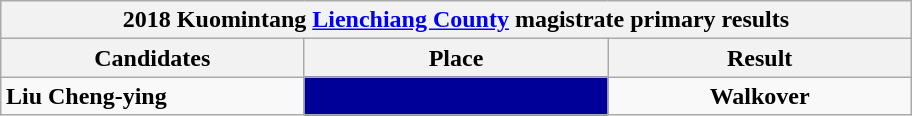<table class="wikitable collapsible" style="margin:1em auto;">
<tr>
<th colspan="6" width=600>2018 Kuomintang <a href='#'>Lienchiang County</a> magistrate primary results</th>
</tr>
<tr>
<th width=80>Candidates</th>
<th width=80>Place</th>
<th width=80>Result</th>
</tr>
<tr>
<td><strong>Liu Cheng-ying</strong></td>
<td style="background: #000099; text-align:center"><strong></strong></td>
<td style="text-align:center"><strong>Walkover</strong></td>
</tr>
</table>
